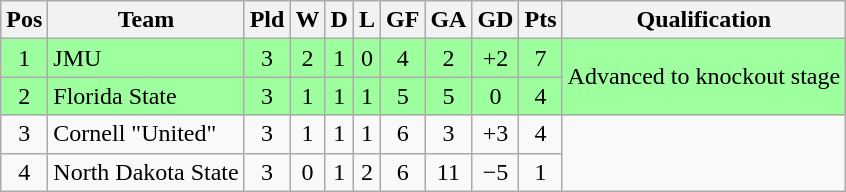<table class="wikitable" style="text-align:center">
<tr>
<th>Pos</th>
<th>Team</th>
<th>Pld</th>
<th>W</th>
<th>D</th>
<th>L</th>
<th>GF</th>
<th>GA</th>
<th>GD</th>
<th>Pts</th>
<th>Qualification</th>
</tr>
<tr bgcolor="#9eff9e">
<td>1</td>
<td style="text-align:left">JMU</td>
<td>3</td>
<td>2</td>
<td>1</td>
<td>0</td>
<td>4</td>
<td>2</td>
<td>+2</td>
<td>7</td>
<td rowspan="2">Advanced to knockout stage</td>
</tr>
<tr bgcolor="#9eff9e">
<td>2</td>
<td style="text-align:left">Florida State</td>
<td>3</td>
<td>1</td>
<td>1</td>
<td>1</td>
<td>5</td>
<td>5</td>
<td>0</td>
<td>4</td>
</tr>
<tr>
<td>3</td>
<td style="text-align:left">Cornell "United"</td>
<td>3</td>
<td>1</td>
<td>1</td>
<td>1</td>
<td>6</td>
<td>3</td>
<td>+3</td>
<td>4</td>
<td rowspan="2"></td>
</tr>
<tr>
<td>4</td>
<td style="text-align:left">North Dakota State</td>
<td>3</td>
<td>0</td>
<td>1</td>
<td>2</td>
<td>6</td>
<td>11</td>
<td>−5</td>
<td>1</td>
</tr>
</table>
